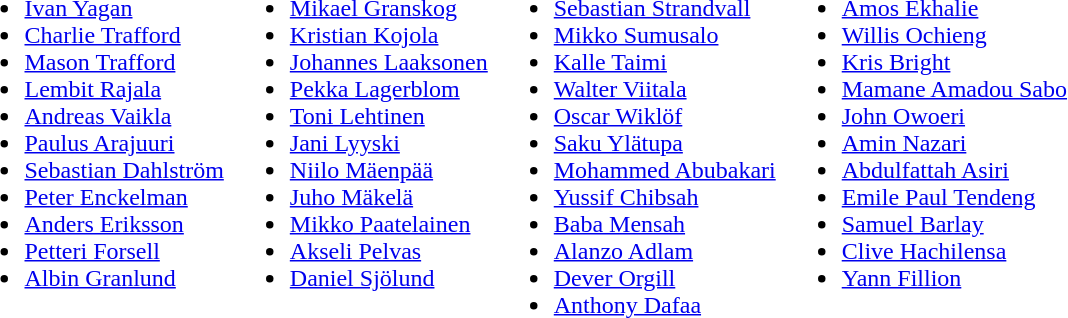<table>
<tr>
<td valign="top"><br><ul><li> <a href='#'>Ivan Yagan</a></li><li> <a href='#'>Charlie Trafford</a></li><li> <a href='#'>Mason Trafford</a></li><li> <a href='#'>Lembit Rajala</a></li><li> <a href='#'>Andreas Vaikla</a></li><li> <a href='#'>Paulus Arajuuri</a></li><li> <a href='#'>Sebastian Dahlström</a></li><li> <a href='#'>Peter Enckelman</a></li><li>  <a href='#'>Anders Eriksson</a></li><li> <a href='#'>Petteri Forsell</a></li><li> <a href='#'>Albin Granlund</a></li></ul></td>
<td valign="top"><br><ul><li>  <a href='#'>Mikael Granskog</a></li><li> <a href='#'>Kristian Kojola</a></li><li> <a href='#'>Johannes Laaksonen</a></li><li> <a href='#'>Pekka Lagerblom</a></li><li> <a href='#'>Toni Lehtinen</a></li><li>  <a href='#'>Jani Lyyski</a></li><li> <a href='#'>Niilo Mäenpää</a></li><li> <a href='#'>Juho Mäkelä</a></li><li> <a href='#'>Mikko Paatelainen</a></li><li> <a href='#'>Akseli Pelvas</a></li><li>  <a href='#'>Daniel Sjölund</a></li></ul></td>
<td valign="top"><br><ul><li> <a href='#'>Sebastian Strandvall</a></li><li> <a href='#'>Mikko Sumusalo</a></li><li> <a href='#'>Kalle Taimi</a></li><li> <a href='#'>Walter Viitala</a></li><li>  <a href='#'>Oscar Wiklöf</a></li><li> <a href='#'>Saku Ylätupa</a></li><li> <a href='#'>Mohammed Abubakari</a></li><li> <a href='#'>Yussif Chibsah</a></li><li> <a href='#'>Baba Mensah</a></li><li> <a href='#'>Alanzo Adlam</a></li><li> <a href='#'>Dever Orgill</a></li><li> <a href='#'>Anthony Dafaa</a></li></ul></td>
<td valign="top"><br><ul><li> <a href='#'>Amos Ekhalie</a></li><li> <a href='#'>Willis Ochieng</a></li><li> <a href='#'>Kris Bright</a></li><li> <a href='#'>Mamane Amadou Sabo</a></li><li> <a href='#'>John Owoeri</a></li><li> <a href='#'>Amin Nazari</a></li><li> <a href='#'>Abdulfattah Asiri</a></li><li> <a href='#'>Emile Paul Tendeng</a></li><li> <a href='#'>Samuel Barlay</a></li><li> <a href='#'>Clive Hachilensa</a></li><li> <a href='#'>Yann Fillion</a></li></ul></td>
</tr>
</table>
